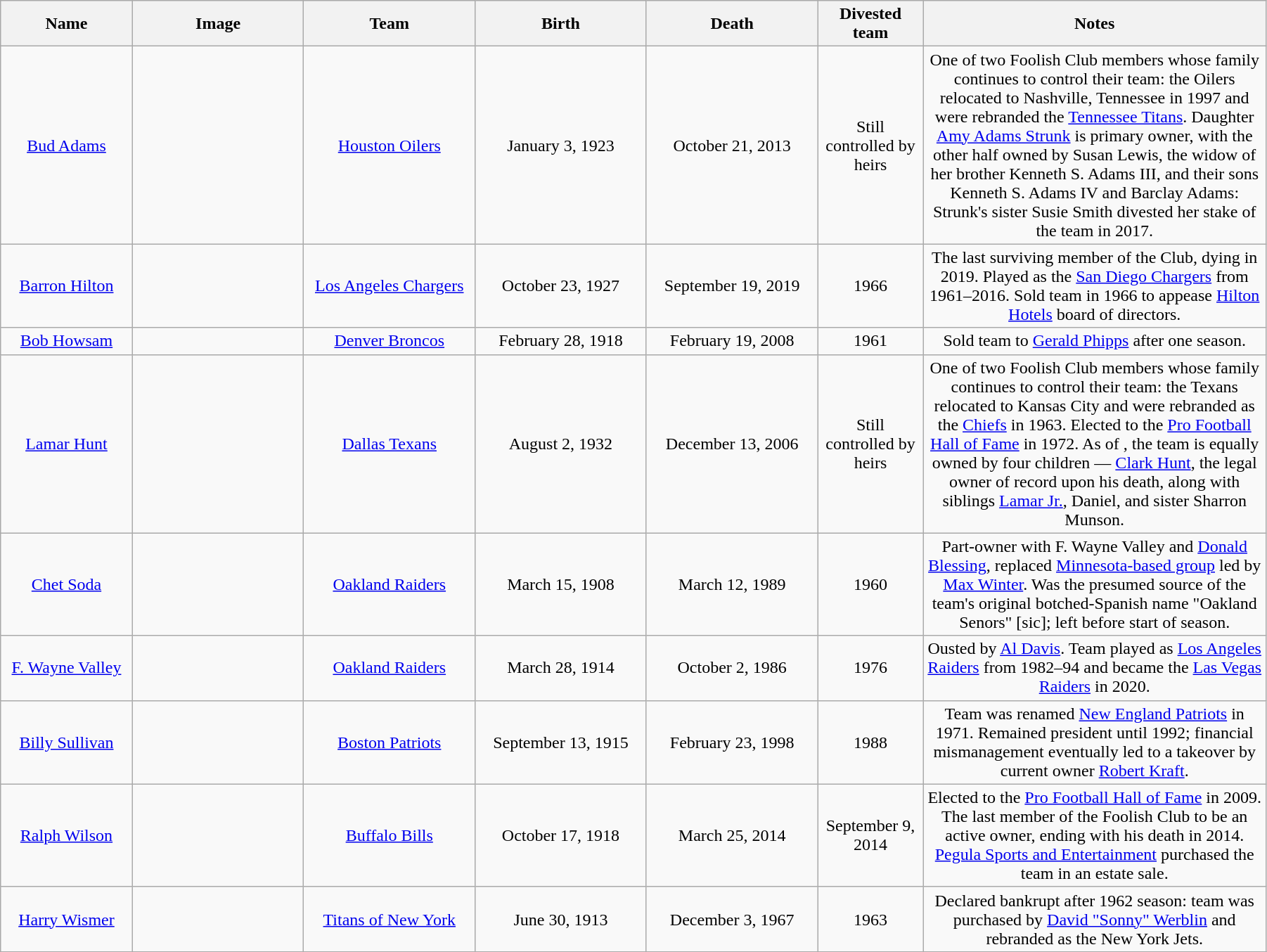<table width=95% class="wikitable">
<tr>
<th width = "10%">Name</th>
<th width = "13%">Image</th>
<th width = "13%">Team</th>
<th width = "13%">Birth</th>
<th width = "13%">Death</th>
<th width = "8%">Divested team</th>
<th width = "26%">Notes</th>
</tr>
<tr>
<td align="center"><a href='#'>Bud Adams</a></td>
<td align="center"></td>
<td align="center"><a href='#'>Houston Oilers</a></td>
<td align="center">January 3, 1923</td>
<td align="center">October 21, 2013</td>
<td align="center">Still controlled by heirs</td>
<td align="center">One of two Foolish Club members whose family continues to control their team: the Oilers relocated to Nashville, Tennessee in 1997 and were rebranded the <a href='#'>Tennessee Titans</a>. Daughter <a href='#'>Amy Adams Strunk</a> is primary owner, with the other half owned by Susan Lewis, the widow of her brother Kenneth S. Adams III, and their sons Kenneth S. Adams IV and Barclay Adams: Strunk's sister Susie Smith divested her stake of the team in 2017.</td>
</tr>
<tr>
<td align="center"><a href='#'>Barron Hilton</a></td>
<td align="center"></td>
<td align="center"><a href='#'>Los Angeles Chargers</a></td>
<td align="center">October 23, 1927</td>
<td align="center">September 19, 2019</td>
<td align="center">1966</td>
<td align="center">The last surviving member of the Club, dying in 2019. Played as the <a href='#'>San Diego Chargers</a> from 1961–2016. Sold team in 1966 to appease <a href='#'>Hilton Hotels</a> board of directors.</td>
</tr>
<tr>
<td align="center"><a href='#'>Bob Howsam</a></td>
<td align="center"></td>
<td align="center"><a href='#'>Denver Broncos</a></td>
<td align="center">February 28, 1918</td>
<td align="center">February 19, 2008</td>
<td align="center">1961</td>
<td align="center">Sold team to <a href='#'>Gerald Phipps</a> after one season.</td>
</tr>
<tr>
<td align="center"><a href='#'>Lamar Hunt</a></td>
<td align="center"></td>
<td align="center"><a href='#'>Dallas Texans</a></td>
<td align="center">August 2, 1932</td>
<td align="center">December 13, 2006</td>
<td align="center">Still controlled by heirs</td>
<td align="center">One of two Foolish Club members whose family continues to control their team: the Texans relocated to Kansas City and were rebranded as the <a href='#'>Chiefs</a> in 1963.  Elected to the <a href='#'>Pro Football Hall of Fame</a> in 1972. As of , the team is equally owned by four children — <a href='#'>Clark Hunt</a>, the legal owner of record upon his death, along with siblings <a href='#'>Lamar Jr.</a>, Daniel, and sister Sharron Munson.</td>
</tr>
<tr>
<td align="center"><a href='#'>Chet Soda</a></td>
<td align="center"></td>
<td align="center"><a href='#'>Oakland Raiders</a></td>
<td align="center">March 15, 1908</td>
<td align="center">March 12, 1989</td>
<td align="center">1960</td>
<td align="center">Part-owner with F. Wayne Valley and <a href='#'>Donald Blessing</a>, replaced <a href='#'>Minnesota-based group</a> led by <a href='#'>Max Winter</a>. Was the presumed source of the team's original botched-Spanish name "Oakland Senors" [sic]; left before start of season.</td>
</tr>
<tr>
<td align="center"><a href='#'>F. Wayne Valley</a></td>
<td align="center"></td>
<td align="center"><a href='#'>Oakland Raiders</a></td>
<td align="center">March 28, 1914</td>
<td align="center">October 2, 1986</td>
<td align="center">1976</td>
<td align="center">Ousted by <a href='#'>Al Davis</a>. Team played as <a href='#'>Los Angeles Raiders</a> from 1982–94 and became the <a href='#'>Las Vegas Raiders</a> in 2020.</td>
</tr>
<tr>
<td align="center"><a href='#'>Billy Sullivan</a></td>
<td align="center"></td>
<td align="center"><a href='#'>Boston Patriots</a></td>
<td align="center">September 13, 1915</td>
<td align="center">February 23, 1998</td>
<td align="center">1988</td>
<td align="center">Team was renamed <a href='#'>New England Patriots</a> in 1971. Remained president until 1992; financial mismanagement eventually led to a takeover by current owner <a href='#'>Robert Kraft</a>.</td>
</tr>
<tr>
<td align="center"><a href='#'>Ralph Wilson</a></td>
<td align="center"></td>
<td align="center"><a href='#'>Buffalo Bills</a></td>
<td align="center">October 17, 1918</td>
<td align="center">March 25, 2014</td>
<td align="center">September 9, 2014</td>
<td align="center">Elected to the <a href='#'>Pro Football Hall of Fame</a> in 2009. The last member of the Foolish Club to be an active owner, ending with his death in 2014. <a href='#'>Pegula Sports and Entertainment</a> purchased the team in an estate sale.</td>
</tr>
<tr>
<td align="center"><a href='#'>Harry Wismer</a></td>
<td align="center"></td>
<td align="center"><a href='#'>Titans of New York</a></td>
<td align="center">June 30, 1913</td>
<td align="center">December 3, 1967</td>
<td align="center">1963</td>
<td align="center">Declared bankrupt after 1962 season: team was purchased by <a href='#'>David "Sonny" Werblin</a> and rebranded as the New York Jets.</td>
</tr>
<tr>
</tr>
</table>
